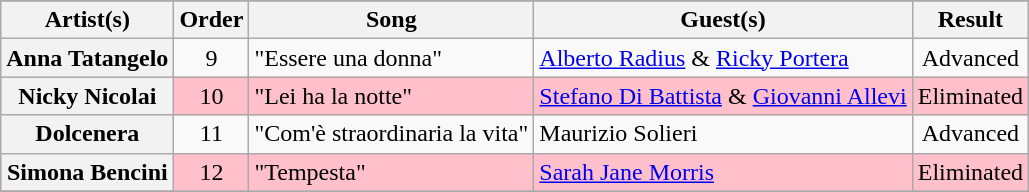<table class="wikitable plainrowheaders sortable">
<tr>
</tr>
<tr>
<th>Artist(s)</th>
<th>Order</th>
<th>Song</th>
<th>Guest(s)</th>
<th>Result</th>
</tr>
<tr>
<th scope="row">Anna Tatangelo</th>
<td style="text-align:center;">9</td>
<td>"Essere una donna"</td>
<td><a href='#'>Alberto Radius</a> & <a href='#'>Ricky Portera</a></td>
<td style="text-align:center;">Advanced</td>
</tr>
<tr style="background:pink;">
<th scope="row">Nicky Nicolai</th>
<td style="text-align:center;">10</td>
<td>"Lei ha la notte"</td>
<td><a href='#'>Stefano Di Battista</a> & <a href='#'>Giovanni Allevi</a></td>
<td style="text-align:center;">Eliminated</td>
</tr>
<tr>
<th scope="row">Dolcenera</th>
<td style="text-align:center;">11</td>
<td>"Com'è straordinaria la vita"</td>
<td>Maurizio Solieri</td>
<td style="text-align:center;">Advanced</td>
</tr>
<tr style="background:pink;">
<th scope="row">Simona Bencini</th>
<td style="text-align:center;">12</td>
<td>"Tempesta"</td>
<td><a href='#'>Sarah Jane Morris</a></td>
<td style="text-align:center;">Eliminated</td>
</tr>
<tr>
</tr>
</table>
